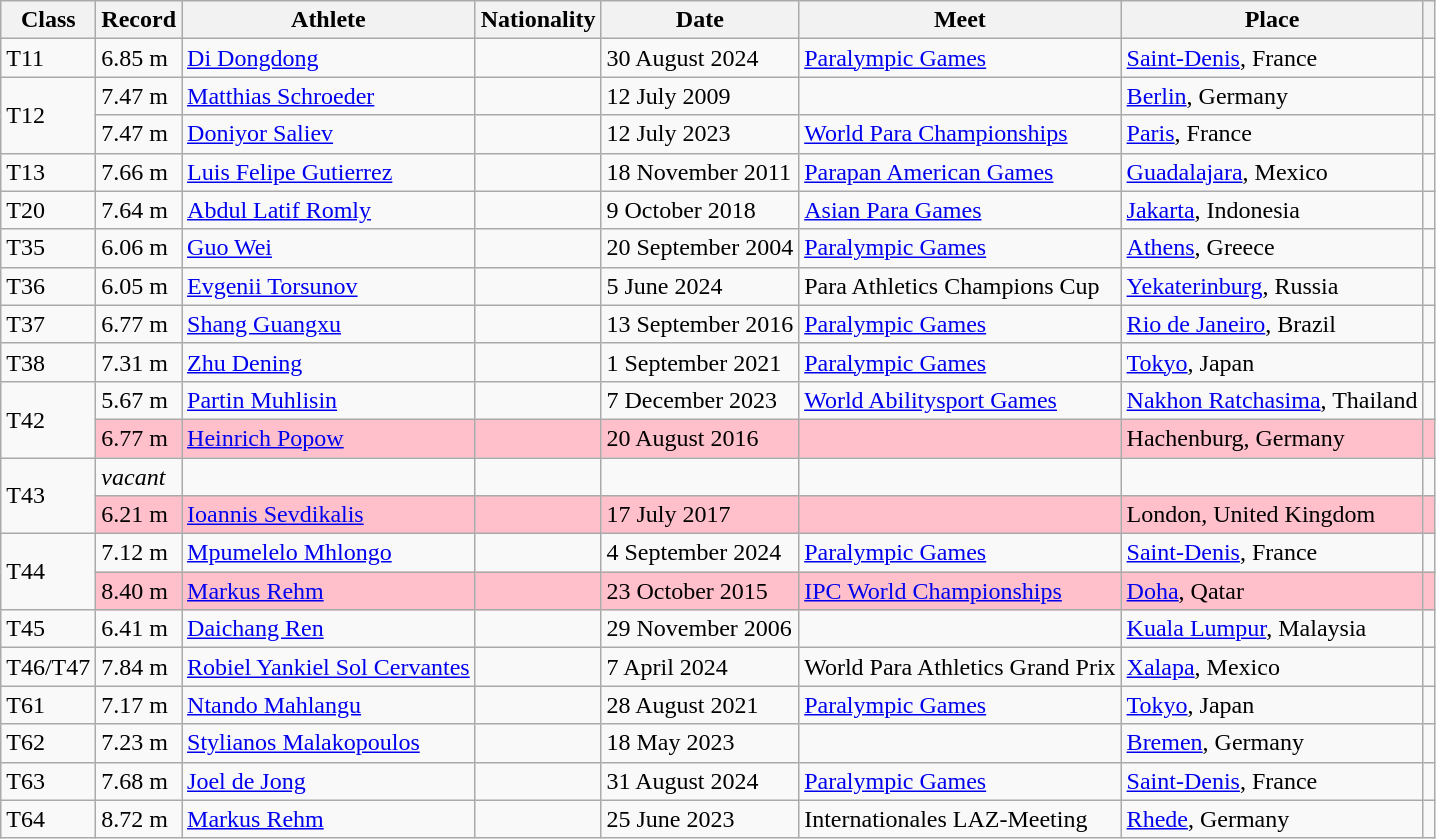<table class="wikitable">
<tr>
<th>Class</th>
<th>Record</th>
<th>Athlete</th>
<th>Nationality</th>
<th>Date</th>
<th>Meet</th>
<th>Place</th>
<th></th>
</tr>
<tr>
<td>T11</td>
<td>6.85 m </td>
<td><a href='#'>Di Dongdong</a></td>
<td></td>
<td>30 August 2024</td>
<td><a href='#'>Paralympic Games</a></td>
<td><a href='#'>Saint-Denis</a>, France</td>
<td></td>
</tr>
<tr>
<td rowspan=2>T12</td>
<td>7.47 m<br></td>
<td><a href='#'>Matthias Schroeder</a></td>
<td></td>
<td>12 July 2009</td>
<td></td>
<td><a href='#'>Berlin</a>, Germany</td>
<td></td>
</tr>
<tr>
<td>7.47 m<br></td>
<td><a href='#'>Doniyor Saliev</a></td>
<td></td>
<td>12 July 2023</td>
<td><a href='#'>World Para Championships</a></td>
<td><a href='#'>Paris</a>, France</td>
<td></td>
</tr>
<tr>
<td>T13</td>
<td>7.66 m<br></td>
<td><a href='#'>Luis Felipe Gutierrez</a></td>
<td></td>
<td>18 November 2011</td>
<td><a href='#'>Parapan American Games</a></td>
<td><a href='#'>Guadalajara</a>, Mexico</td>
<td></td>
</tr>
<tr>
<td>T20</td>
<td>7.64 m<br></td>
<td><a href='#'>Abdul Latif Romly</a></td>
<td></td>
<td>9 October 2018</td>
<td><a href='#'>Asian Para Games</a></td>
<td><a href='#'>Jakarta</a>, Indonesia</td>
<td></td>
</tr>
<tr>
<td>T35</td>
<td>6.06 m<br></td>
<td><a href='#'>Guo Wei</a></td>
<td></td>
<td>20 September 2004</td>
<td><a href='#'>Paralympic Games</a></td>
<td><a href='#'>Athens</a>, Greece</td>
<td></td>
</tr>
<tr>
<td>T36</td>
<td>6.05 m<br></td>
<td><a href='#'>Evgenii Torsunov</a></td>
<td></td>
<td>5 June 2024</td>
<td>Para Athletics Champions Cup</td>
<td><a href='#'>Yekaterinburg</a>, Russia</td>
<td></td>
</tr>
<tr>
<td>T37</td>
<td>6.77 m<br></td>
<td><a href='#'>Shang Guangxu</a></td>
<td></td>
<td>13 September 2016</td>
<td><a href='#'>Paralympic Games</a></td>
<td><a href='#'>Rio de Janeiro</a>, Brazil</td>
<td></td>
</tr>
<tr>
<td>T38</td>
<td>7.31 m<br></td>
<td><a href='#'>Zhu Dening</a></td>
<td></td>
<td>1 September 2021</td>
<td><a href='#'>Paralympic Games</a></td>
<td><a href='#'>Tokyo</a>, Japan</td>
<td></td>
</tr>
<tr>
<td rowspan=2>T42</td>
<td>5.67 m<br></td>
<td><a href='#'>Partin Muhlisin</a></td>
<td></td>
<td>7 December 2023</td>
<td><a href='#'>World Abilitysport Games</a></td>
<td><a href='#'>Nakhon Ratchasima</a>, Thailand</td>
<td></td>
</tr>
<tr style="background:pink">
<td>6.77 m<br></td>
<td><a href='#'>Heinrich Popow</a></td>
<td></td>
<td>20 August 2016</td>
<td></td>
<td>Hachenburg, Germany</td>
<td></td>
</tr>
<tr>
<td rowspan=2>T43</td>
<td><em>vacant</em></td>
<td></td>
<td></td>
<td></td>
<td></td>
<td></td>
<td></td>
</tr>
<tr style="background:pink">
<td>6.21 m<br></td>
<td><a href='#'>Ioannis Sevdikalis</a></td>
<td></td>
<td>17 July 2017</td>
<td></td>
<td>London, United Kingdom</td>
<td></td>
</tr>
<tr>
<td rowspan=2>T44</td>
<td>7.12 m<br></td>
<td><a href='#'>Mpumelelo Mhlongo</a></td>
<td></td>
<td>4 September 2024</td>
<td><a href='#'>Paralympic Games</a></td>
<td><a href='#'>Saint-Denis</a>, France</td>
<td></td>
</tr>
<tr style="background:pink">
<td>8.40 m<br></td>
<td><a href='#'>Markus Rehm</a></td>
<td></td>
<td>23 October 2015</td>
<td><a href='#'>IPC World Championships</a></td>
<td><a href='#'>Doha</a>, Qatar</td>
<td></td>
</tr>
<tr>
<td>T45</td>
<td>6.41 m<br></td>
<td><a href='#'>Daichang Ren</a></td>
<td></td>
<td>29 November 2006</td>
<td></td>
<td><a href='#'>Kuala Lumpur</a>, Malaysia</td>
<td></td>
</tr>
<tr>
<td>T46/T47</td>
<td>7.84 m<br></td>
<td><a href='#'>Robiel Yankiel Sol Cervantes</a></td>
<td></td>
<td>7 April 2024</td>
<td>World Para Athletics Grand Prix</td>
<td><a href='#'>Xalapa</a>, Mexico</td>
<td></td>
</tr>
<tr>
<td>T61</td>
<td>7.17 m<br></td>
<td><a href='#'>Ntando Mahlangu</a></td>
<td></td>
<td>28 August 2021</td>
<td><a href='#'>Paralympic Games</a></td>
<td><a href='#'>Tokyo</a>, Japan</td>
<td></td>
</tr>
<tr>
<td>T62</td>
<td>7.23 m<br></td>
<td><a href='#'>Stylianos Malakopoulos</a></td>
<td></td>
<td>18 May 2023</td>
<td></td>
<td><a href='#'>Bremen</a>, Germany</td>
<td></td>
</tr>
<tr>
<td>T63</td>
<td>7.68 m </td>
<td><a href='#'>Joel de Jong</a></td>
<td></td>
<td>31 August 2024</td>
<td><a href='#'>Paralympic Games</a></td>
<td><a href='#'>Saint-Denis</a>, France</td>
<td></td>
</tr>
<tr>
<td>T64</td>
<td>8.72 m<br></td>
<td><a href='#'>Markus Rehm</a></td>
<td></td>
<td>25 June 2023</td>
<td>Internationales LAZ-Meeting</td>
<td><a href='#'>Rhede</a>, Germany</td>
<td></td>
</tr>
</table>
